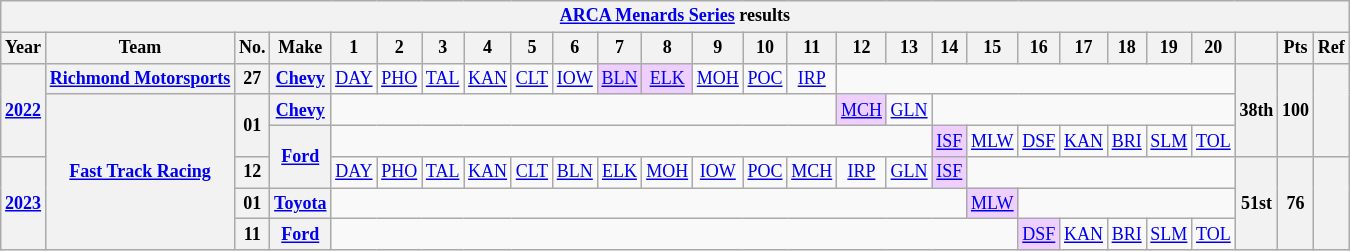<table class="wikitable" style="text-align:center; font-size:75%">
<tr>
<th colspan="27"><a href='#'>ARCA Menards Series</a> results</th>
</tr>
<tr>
<th>Year</th>
<th>Team</th>
<th>No.</th>
<th>Make</th>
<th>1</th>
<th>2</th>
<th>3</th>
<th>4</th>
<th>5</th>
<th>6</th>
<th>7</th>
<th>8</th>
<th>9</th>
<th>10</th>
<th>11</th>
<th>12</th>
<th>13</th>
<th>14</th>
<th>15</th>
<th>16</th>
<th>17</th>
<th>18</th>
<th>19</th>
<th>20</th>
<th></th>
<th>Pts</th>
<th>Ref</th>
</tr>
<tr>
<th rowspan=3><a href='#'>2022</a></th>
<th><a href='#'>Richmond Motorsports</a></th>
<th>27</th>
<th><a href='#'>Chevy</a></th>
<td><a href='#'>DAY</a></td>
<td><a href='#'>PHO</a></td>
<td><a href='#'>TAL</a></td>
<td><a href='#'>KAN</a></td>
<td><a href='#'>CLT</a></td>
<td><a href='#'>IOW</a></td>
<td style="background:#EFCFFF;"><a href='#'>BLN</a><br></td>
<td style="background:#EFCFFF;"><a href='#'>ELK</a><br></td>
<td><a href='#'>MOH</a></td>
<td><a href='#'>POC</a></td>
<td><a href='#'>IRP</a></td>
<td colspan=9></td>
<th rowspan=3>38th</th>
<th rowspan=3>100</th>
<th rowspan=3></th>
</tr>
<tr>
<th rowspan=5><a href='#'>Fast Track Racing</a></th>
<th rowspan=2>01</th>
<th><a href='#'>Chevy</a></th>
<td colspan=11></td>
<td style="background:#EFCFFF;"><a href='#'>MCH</a><br></td>
<td><a href='#'>GLN</a></td>
<td colspan=7></td>
</tr>
<tr>
<th rowspan=2><a href='#'>Ford</a></th>
<td colspan=13></td>
<td style="background:#EFCFFF;"><a href='#'>ISF</a><br></td>
<td><a href='#'>MLW</a></td>
<td><a href='#'>DSF</a></td>
<td><a href='#'>KAN</a></td>
<td><a href='#'>BRI</a></td>
<td><a href='#'>SLM</a></td>
<td><a href='#'>TOL</a></td>
</tr>
<tr>
<th rowspan=3><a href='#'>2023</a></th>
<th>12</th>
<td><a href='#'>DAY</a></td>
<td><a href='#'>PHO</a></td>
<td><a href='#'>TAL</a></td>
<td><a href='#'>KAN</a></td>
<td><a href='#'>CLT</a></td>
<td><a href='#'>BLN</a></td>
<td><a href='#'>ELK</a></td>
<td><a href='#'>MOH</a></td>
<td><a href='#'>IOW</a></td>
<td><a href='#'>POC</a></td>
<td><a href='#'>MCH</a></td>
<td><a href='#'>IRP</a></td>
<td><a href='#'>GLN</a></td>
<td style="background:#EFCFFF;"><a href='#'>ISF</a><br></td>
<td colspan=6></td>
<th rowspan=3>51st</th>
<th rowspan=3>76</th>
<th rowspan=3></th>
</tr>
<tr>
<th>01</th>
<th><a href='#'>Toyota</a></th>
<td colspan=14></td>
<td style="background:#EFCFFF;"><a href='#'>MLW</a><br></td>
<td colspan=5></td>
</tr>
<tr>
<th>11</th>
<th><a href='#'>Ford</a></th>
<td colspan=15></td>
<td style="background:#EFCFFF;"><a href='#'>DSF</a><br></td>
<td><a href='#'>KAN</a></td>
<td><a href='#'>BRI</a></td>
<td><a href='#'>SLM</a></td>
<td><a href='#'>TOL</a></td>
</tr>
</table>
